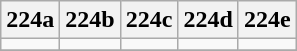<table role="presentation" class="wikitable mw-collapsible mw-collapsed">
<tr>
<th>224a</th>
<th>224b</th>
<th>224c</th>
<th>224d</th>
<th>224e</th>
</tr>
<tr>
<td></td>
<td></td>
<td></td>
<td></td>
<td></td>
</tr>
<tr>
</tr>
</table>
